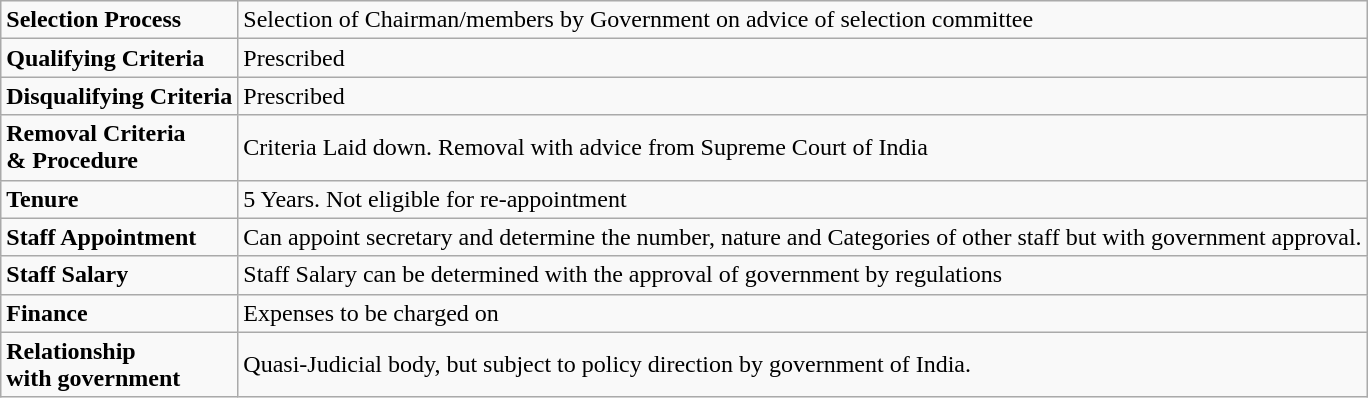<table class="wikitable" style="text-align:left">
<tr>
<td><strong>Selection Process</strong></td>
<td>Selection of Chairman/members by Government on advice of selection committee</td>
</tr>
<tr>
<td><strong>Qualifying Criteria </strong></td>
<td>Prescribed</td>
</tr>
<tr>
<td><strong>Disqualifying Criteria</strong></td>
<td>Prescribed</td>
</tr>
<tr>
<td><strong>Removal Criteria <br>& Procedure</strong></td>
<td>Criteria Laid down. Removal with advice from Supreme Court of India</td>
</tr>
<tr>
<td><strong>Tenure</strong></td>
<td>5 Years. Not eligible for re-appointment</td>
</tr>
<tr>
<td><strong>Staff Appointment</strong></td>
<td>Can appoint secretary and determine the number, nature and Categories of other staff but with government approval.</td>
</tr>
<tr>
<td><strong>Staff Salary</strong></td>
<td>Staff Salary can be determined with the approval of government by regulations</td>
</tr>
<tr>
<td><strong> Finance</strong></td>
<td>Expenses to be charged on </td>
</tr>
<tr>
<td><strong>Relationship <br>with government</strong></td>
<td>Quasi-Judicial body, but subject to policy direction by government of India.</td>
</tr>
</table>
